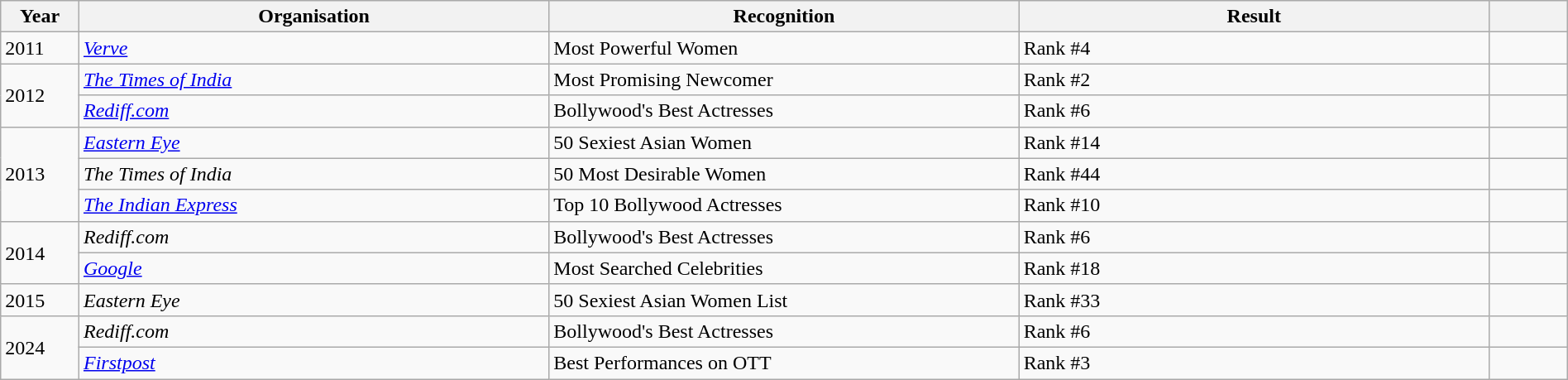<table class="wikitable" style="width:100%;">
<tr>
<th width=5%>Year</th>
<th style="width:30%;">Organisation</th>
<th style="width:30%;">Recognition</th>
<th style="width:30%;">Result</th>
<th width=5%></th>
</tr>
<tr>
<td>2011</td>
<td><em><a href='#'>Verve</a></em></td>
<td>Most Powerful Women</td>
<td>Rank #4</td>
<td></td>
</tr>
<tr>
<td rowspan="2">2012</td>
<td><em><a href='#'>The Times of India</a></em></td>
<td>Most Promising Newcomer</td>
<td>Rank #2</td>
<td></td>
</tr>
<tr>
<td><em><a href='#'>Rediff.com</a></em></td>
<td>Bollywood's Best Actresses</td>
<td>Rank #6</td>
<td></td>
</tr>
<tr>
<td rowspan="3">2013</td>
<td><em><a href='#'>Eastern Eye</a></em></td>
<td>50 Sexiest Asian Women</td>
<td>Rank #14</td>
<td></td>
</tr>
<tr>
<td><em>The Times of India</em></td>
<td>50 Most Desirable Women</td>
<td>Rank #44</td>
<td></td>
</tr>
<tr>
<td><em><a href='#'>The Indian Express</a></em></td>
<td>Top 10 Bollywood Actresses</td>
<td>Rank #10</td>
<td></td>
</tr>
<tr>
<td rowspan="2">2014</td>
<td><em>Rediff.com</em></td>
<td>Bollywood's Best Actresses</td>
<td>Rank #6</td>
<td></td>
</tr>
<tr>
<td><em><a href='#'>Google</a></em></td>
<td>Most Searched Celebrities</td>
<td>Rank #18</td>
<td></td>
</tr>
<tr>
<td>2015</td>
<td><em>Eastern Eye</em></td>
<td>50 Sexiest Asian Women List</td>
<td>Rank #33</td>
<td></td>
</tr>
<tr>
<td rowspan="2">2024</td>
<td><em>Rediff.com</em></td>
<td>Bollywood's Best Actresses</td>
<td>Rank #6</td>
<td></td>
</tr>
<tr>
<td><em><a href='#'>Firstpost</a></em></td>
<td>Best Performances on OTT</td>
<td>Rank #3</td>
<td></td>
</tr>
</table>
